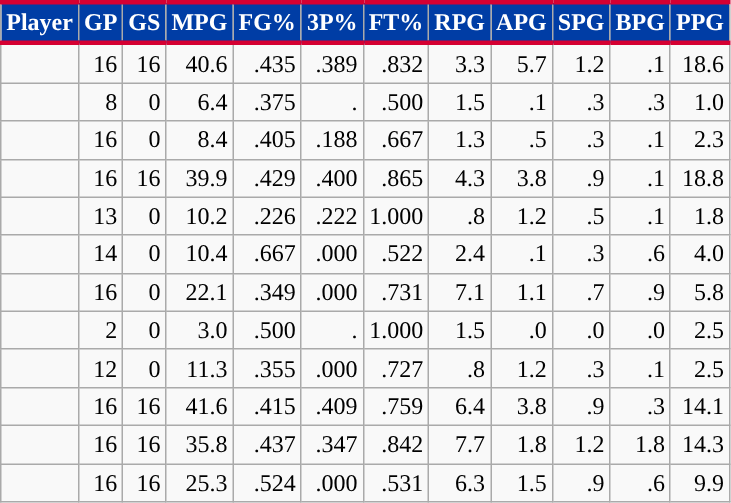<table class="wikitable sortable" style="text-align:right;">
<tr>
<th style="background:#003DA5; color:#FFFFFF; border-top:#D50032 3px solid; border-bottom:#D50032 3px solid;">Player</th>
<th style="background:#003DA5; color:#FFFFFF; border-top:#D50032 3px solid; border-bottom:#D50032 3px solid;">GP</th>
<th style="background:#003DA5; color:#FFFFFF; border-top:#D50032 3px solid; border-bottom:#D50032 3px solid;">GS</th>
<th style="background:#003DA5; color:#FFFFFF; border-top:#D50032 3px solid; border-bottom:#D50032 3px solid;">MPG</th>
<th style="background:#003DA5; color:#FFFFFF; border-top:#D50032 3px solid; border-bottom:#D50032 3px solid;">FG%</th>
<th style="background:#003DA5; color:#FFFFFF; border-top:#D50032 3px solid; border-bottom:#D50032 3px solid;">3P%</th>
<th style="background:#003DA5; color:#FFFFFF; border-top:#D50032 3px solid; border-bottom:#D50032 3px solid;">FT%</th>
<th style="background:#003DA5; color:#FFFFFF; border-top:#D50032 3px solid; border-bottom:#D50032 3px solid;">RPG</th>
<th style="background:#003DA5; color:#FFFFFF; border-top:#D50032 3px solid; border-bottom:#D50032 3px solid;">APG</th>
<th style="background:#003DA5; color:#FFFFFF; border-top:#D50032 3px solid; border-bottom:#D50032 3px solid;">SPG</th>
<th style="background:#003DA5; color:#FFFFFF; border-top:#D50032 3px solid; border-bottom:#D50032 3px solid;">BPG</th>
<th style="background:#003DA5; color:#FFFFFF; border-top:#D50032 3px solid; border-bottom:#D50032 3px solid;">PPG</th>
</tr>
<tr>
<td></td>
<td>16</td>
<td>16</td>
<td>40.6</td>
<td>.435</td>
<td>.389</td>
<td>.832</td>
<td>3.3</td>
<td>5.7</td>
<td>1.2</td>
<td>.1</td>
<td>18.6</td>
</tr>
<tr>
<td></td>
<td>8</td>
<td>0</td>
<td>6.4</td>
<td>.375</td>
<td>.</td>
<td>.500</td>
<td>1.5</td>
<td>.1</td>
<td>.3</td>
<td>.3</td>
<td>1.0</td>
</tr>
<tr>
<td></td>
<td>16</td>
<td>0</td>
<td>8.4</td>
<td>.405</td>
<td>.188</td>
<td>.667</td>
<td>1.3</td>
<td>.5</td>
<td>.3</td>
<td>.1</td>
<td>2.3</td>
</tr>
<tr>
<td></td>
<td>16</td>
<td>16</td>
<td>39.9</td>
<td>.429</td>
<td>.400</td>
<td>.865</td>
<td>4.3</td>
<td>3.8</td>
<td>.9</td>
<td>.1</td>
<td>18.8</td>
</tr>
<tr>
<td></td>
<td>13</td>
<td>0</td>
<td>10.2</td>
<td>.226</td>
<td>.222</td>
<td>1.000</td>
<td>.8</td>
<td>1.2</td>
<td>.5</td>
<td>.1</td>
<td>1.8</td>
</tr>
<tr>
<td></td>
<td>14</td>
<td>0</td>
<td>10.4</td>
<td>.667</td>
<td>.000</td>
<td>.522</td>
<td>2.4</td>
<td>.1</td>
<td>.3</td>
<td>.6</td>
<td>4.0</td>
</tr>
<tr>
<td></td>
<td>16</td>
<td>0</td>
<td>22.1</td>
<td>.349</td>
<td>.000</td>
<td>.731</td>
<td>7.1</td>
<td>1.1</td>
<td>.7</td>
<td>.9</td>
<td>5.8</td>
</tr>
<tr>
<td></td>
<td>2</td>
<td>0</td>
<td>3.0</td>
<td>.500</td>
<td>.</td>
<td>1.000</td>
<td>1.5</td>
<td>.0</td>
<td>.0</td>
<td>.0</td>
<td>2.5</td>
</tr>
<tr>
<td></td>
<td>12</td>
<td>0</td>
<td>11.3</td>
<td>.355</td>
<td>.000</td>
<td>.727</td>
<td>.8</td>
<td>1.2</td>
<td>.3</td>
<td>.1</td>
<td>2.5</td>
</tr>
<tr>
<td></td>
<td>16</td>
<td>16</td>
<td>41.6</td>
<td>.415</td>
<td>.409</td>
<td>.759</td>
<td>6.4</td>
<td>3.8</td>
<td>.9</td>
<td>.3</td>
<td>14.1</td>
</tr>
<tr>
<td></td>
<td>16</td>
<td>16</td>
<td>35.8</td>
<td>.437</td>
<td>.347</td>
<td>.842</td>
<td>7.7</td>
<td>1.8</td>
<td>1.2</td>
<td>1.8</td>
<td>14.3</td>
</tr>
<tr>
<td></td>
<td>16</td>
<td>16</td>
<td>25.3</td>
<td>.524</td>
<td>.000</td>
<td>.531</td>
<td>6.3</td>
<td>1.5</td>
<td>.9</td>
<td>.6</td>
<td>9.9</td>
</tr>
</table>
